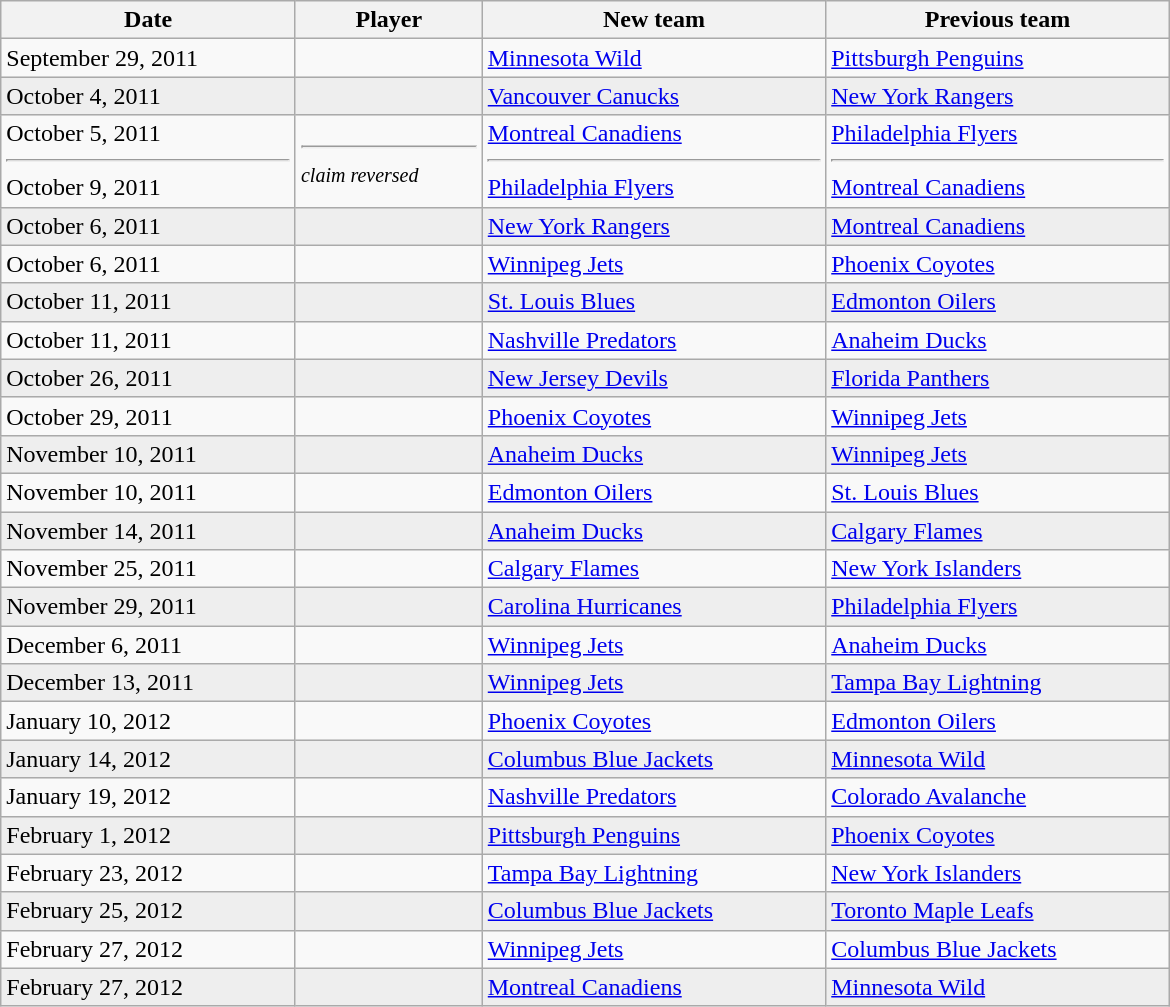<table class="wikitable sortable" style="border:1px solid #999999; width:780px;">
<tr>
<th>Date</th>
<th>Player</th>
<th>New team</th>
<th>Previous team</th>
</tr>
<tr>
<td>September 29, 2011</td>
<td></td>
<td><a href='#'>Minnesota Wild</a></td>
<td><a href='#'>Pittsburgh Penguins</a></td>
</tr>
<tr bgcolor="eeeeee">
<td>October 4, 2011</td>
<td></td>
<td><a href='#'>Vancouver Canucks</a></td>
<td><a href='#'>New York Rangers</a></td>
</tr>
<tr>
<td>October 5, 2011<hr>October 9, 2011</td>
<td><hr><small><em>claim reversed</em></small></td>
<td><a href='#'>Montreal Canadiens</a><hr><a href='#'>Philadelphia Flyers</a></td>
<td><a href='#'>Philadelphia Flyers</a><hr><a href='#'>Montreal Canadiens</a></td>
</tr>
<tr bgcolor="eeeeee">
<td>October 6, 2011</td>
<td></td>
<td><a href='#'>New York Rangers</a></td>
<td><a href='#'>Montreal Canadiens</a></td>
</tr>
<tr>
<td>October 6, 2011</td>
<td></td>
<td><a href='#'>Winnipeg Jets</a></td>
<td><a href='#'>Phoenix Coyotes</a></td>
</tr>
<tr bgcolor="eeeeee">
<td>October 11, 2011</td>
<td></td>
<td><a href='#'>St. Louis Blues</a></td>
<td><a href='#'>Edmonton Oilers</a></td>
</tr>
<tr>
<td>October 11, 2011</td>
<td></td>
<td><a href='#'>Nashville Predators</a></td>
<td><a href='#'>Anaheim Ducks</a></td>
</tr>
<tr bgcolor="eeeeee">
<td>October 26, 2011</td>
<td></td>
<td><a href='#'>New Jersey Devils</a></td>
<td><a href='#'>Florida Panthers</a></td>
</tr>
<tr>
<td>October 29, 2011</td>
<td></td>
<td><a href='#'>Phoenix Coyotes</a></td>
<td><a href='#'>Winnipeg Jets</a></td>
</tr>
<tr bgcolor="eeeeee">
<td>November 10, 2011</td>
<td></td>
<td><a href='#'>Anaheim Ducks</a></td>
<td><a href='#'>Winnipeg Jets</a></td>
</tr>
<tr>
<td>November 10, 2011</td>
<td></td>
<td><a href='#'>Edmonton Oilers</a></td>
<td><a href='#'>St. Louis Blues</a></td>
</tr>
<tr bgcolor="eeeeee">
<td>November 14, 2011</td>
<td></td>
<td><a href='#'>Anaheim Ducks</a></td>
<td><a href='#'>Calgary Flames</a></td>
</tr>
<tr>
<td>November 25, 2011</td>
<td></td>
<td><a href='#'>Calgary Flames</a></td>
<td><a href='#'>New York Islanders</a></td>
</tr>
<tr bgcolor="eeeeee">
<td>November 29, 2011</td>
<td></td>
<td><a href='#'>Carolina Hurricanes</a></td>
<td><a href='#'>Philadelphia Flyers</a></td>
</tr>
<tr>
<td>December 6, 2011</td>
<td></td>
<td><a href='#'>Winnipeg Jets</a></td>
<td><a href='#'>Anaheim Ducks</a></td>
</tr>
<tr bgcolor="eeeeee">
<td>December 13, 2011</td>
<td></td>
<td><a href='#'>Winnipeg Jets</a></td>
<td><a href='#'>Tampa Bay Lightning</a></td>
</tr>
<tr>
<td>January 10, 2012</td>
<td></td>
<td><a href='#'>Phoenix Coyotes</a></td>
<td><a href='#'>Edmonton Oilers</a></td>
</tr>
<tr bgcolor="eeeeee">
<td>January 14, 2012</td>
<td></td>
<td><a href='#'>Columbus Blue Jackets</a></td>
<td><a href='#'>Minnesota Wild</a></td>
</tr>
<tr>
<td>January 19, 2012</td>
<td></td>
<td><a href='#'>Nashville Predators</a></td>
<td><a href='#'>Colorado Avalanche</a></td>
</tr>
<tr bgcolor="eeeeee">
<td>February 1, 2012</td>
<td></td>
<td><a href='#'>Pittsburgh Penguins</a></td>
<td><a href='#'>Phoenix Coyotes</a></td>
</tr>
<tr>
<td>February 23, 2012</td>
<td></td>
<td><a href='#'>Tampa Bay Lightning</a></td>
<td><a href='#'>New York Islanders</a></td>
</tr>
<tr bgcolor="eeeeee">
<td>February 25, 2012</td>
<td></td>
<td><a href='#'>Columbus Blue Jackets</a></td>
<td><a href='#'>Toronto Maple Leafs</a></td>
</tr>
<tr>
<td>February 27, 2012</td>
<td></td>
<td><a href='#'>Winnipeg Jets</a></td>
<td><a href='#'>Columbus Blue Jackets</a></td>
</tr>
<tr bgcolor="eeeeee">
<td>February 27, 2012</td>
<td></td>
<td><a href='#'>Montreal Canadiens</a></td>
<td><a href='#'>Minnesota Wild</a></td>
</tr>
</table>
